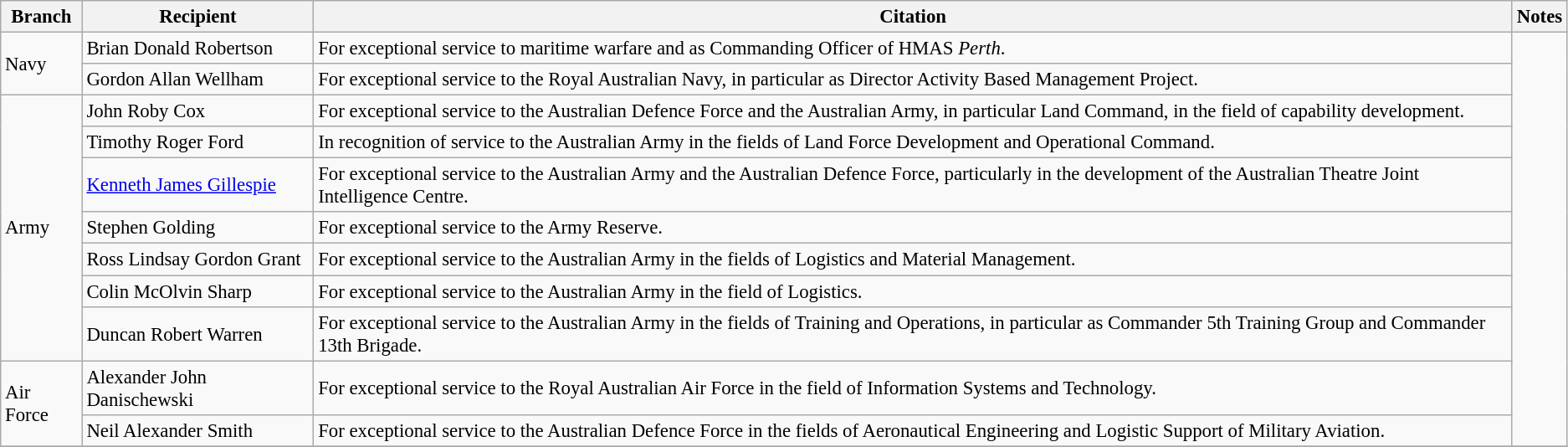<table class="wikitable" style="font-size:95%;">
<tr>
<th>Branch</th>
<th>Recipient</th>
<th>Citation</th>
<th>Notes</th>
</tr>
<tr>
<td rowspan="2">Navy</td>
<td> Brian Donald Robertson</td>
<td>For exceptional service to maritime warfare and as Commanding Officer of HMAS <em>Perth</em>.</td>
<td rowspan=11></td>
</tr>
<tr>
<td> Gordon Allan Wellham</td>
<td>For exceptional service to the Royal Australian Navy, in particular as Director Activity Based Management Project.</td>
</tr>
<tr>
<td rowspan="7">Army</td>
<td> John Roby Cox</td>
<td>For exceptional service to the Australian Defence Force and the Australian Army, in particular Land Command, in the field of capability development.</td>
</tr>
<tr>
<td> Timothy Roger Ford</td>
<td>In recognition of service to the Australian Army in the fields of Land Force Development and Operational Command.</td>
</tr>
<tr>
<td> <a href='#'>Kenneth James Gillespie</a> </td>
<td>For exceptional service to the Australian Army and the Australian Defence Force, particularly in the development of the Australian Theatre Joint Intelligence Centre.</td>
</tr>
<tr>
<td> Stephen Golding </td>
<td>For exceptional service to the Army Reserve.</td>
</tr>
<tr>
<td> Ross Lindsay Gordon Grant</td>
<td>For exceptional service to the Australian Army in the fields of Logistics and Material Management.</td>
</tr>
<tr>
<td> Colin McOlvin Sharp </td>
<td>For exceptional service to the Australian Army in the field of Logistics.</td>
</tr>
<tr>
<td> Duncan Robert Warren </td>
<td>For exceptional service to the Australian Army in the fields of Training and Operations, in particular as Commander 5th Training Group and Commander 13th Brigade.</td>
</tr>
<tr>
<td rowspan="2">Air Force</td>
<td> Alexander John Danischewski</td>
<td>For exceptional service to the Royal Australian Air Force in the field of Information Systems and Technology.</td>
</tr>
<tr>
<td> Neil Alexander Smith </td>
<td>For exceptional service to the Australian Defence Force in the fields of Aeronautical Engineering and Logistic Support of Military Aviation.</td>
</tr>
<tr>
</tr>
</table>
